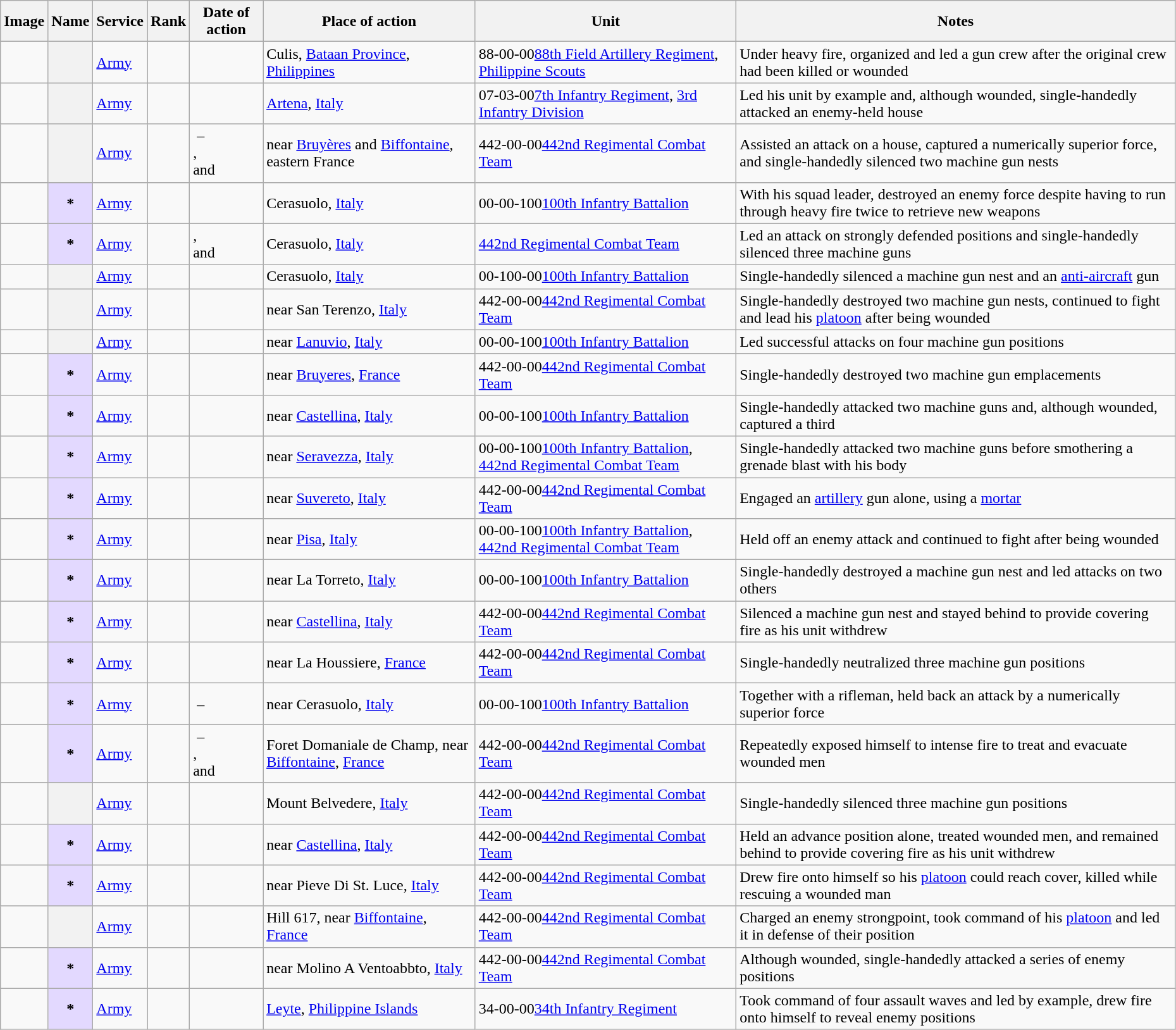<table class="wikitable sortable plainrowheaders" width="98%">
<tr>
<th scope=col class="unsortable">Image</th>
<th scope=col>Name</th>
<th scope=col>Service</th>
<th scope=col>Rank</th>
<th scope=col>Date of action</th>
<th scope=col>Place of action</th>
<th scope=col>Unit</th>
<th class="unsortable">Notes</th>
</tr>
<tr>
<td></td>
<th scope=row></th>
<td><a href='#'>Army</a></td>
<td></td>
<td></td>
<td>Culis, <a href='#'>Bataan Province</a>, <a href='#'>Philippines</a></td>
<td><span>88-00-00</span><a href='#'>88th Field Artillery Regiment</a>, <a href='#'>Philippine Scouts</a></td>
<td>Under heavy fire, organized and led a gun crew after the original crew had been killed or wounded</td>
</tr>
<tr>
<td></td>
<th scope=row></th>
<td><a href='#'>Army</a></td>
<td></td>
<td></td>
<td><a href='#'>Artena</a>, <a href='#'>Italy</a></td>
<td><span>07-03-00</span><a href='#'>7th Infantry Regiment</a>, <a href='#'>3rd Infantry Division</a></td>
<td>Led his unit by example and, although wounded, single-handedly attacked an enemy-held house</td>
</tr>
<tr>
<td></td>
<th scope=row></th>
<td><a href='#'>Army</a></td>
<td></td>
<td> –<br>,<br>and<br></td>
<td>near <a href='#'>Bruyères</a> and <a href='#'>Biffontaine</a>, eastern France</td>
<td><span>442-00-00</span><a href='#'>442nd Regimental Combat Team</a></td>
<td>Assisted an attack on a house, captured a numerically superior force, and single-handedly silenced two machine gun nests</td>
</tr>
<tr>
<td></td>
<th scope=row style="background:#e3d9ff;">*</th>
<td><a href='#'>Army</a></td>
<td></td>
<td></td>
<td>Cerasuolo, <a href='#'>Italy</a></td>
<td><span>00-00-100</span><a href='#'>100th Infantry Battalion</a></td>
<td>With his squad leader, destroyed an enemy force despite having to run through heavy fire twice to retrieve new weapons</td>
</tr>
<tr>
<td></td>
<th scope=row style="background:#e3d9ff;">*</th>
<td><a href='#'>Army</a></td>
<td></td>
<td>,<br>and<br></td>
<td>Cerasuolo, <a href='#'>Italy</a></td>
<td><a href='#'>442nd Regimental Combat Team</a></td>
<td>Led an attack on strongly defended positions and single-handedly silenced three machine guns</td>
</tr>
<tr>
<td></td>
<th scope=row></th>
<td><a href='#'>Army</a></td>
<td></td>
<td></td>
<td>Cerasuolo, <a href='#'>Italy</a></td>
<td><span>00-100-00</span><a href='#'>100th Infantry Battalion</a></td>
<td>Single-handedly silenced a machine gun nest and an <a href='#'>anti-aircraft</a> gun</td>
</tr>
<tr>
<td></td>
<th scope=row></th>
<td><a href='#'>Army</a></td>
<td></td>
<td></td>
<td>near San Terenzo, <a href='#'>Italy</a></td>
<td><span>442-00-00</span><a href='#'>442nd Regimental Combat Team</a></td>
<td>Single-handedly destroyed two machine gun nests, continued to fight and lead his <a href='#'>platoon</a> after being wounded</td>
</tr>
<tr>
<td></td>
<th scope=row></th>
<td><a href='#'>Army</a></td>
<td></td>
<td></td>
<td>near <a href='#'>Lanuvio</a>, <a href='#'>Italy</a></td>
<td><span>00-00-100</span><a href='#'>100th Infantry Battalion</a></td>
<td>Led successful attacks on four machine gun positions</td>
</tr>
<tr>
<td></td>
<th scope=row style="background:#e3d9ff;">*</th>
<td><a href='#'>Army</a></td>
<td></td>
<td></td>
<td>near <a href='#'>Bruyeres</a>, <a href='#'>France</a></td>
<td><span>442-00-00</span><a href='#'>442nd Regimental Combat Team</a></td>
<td>Single-handedly destroyed two machine gun emplacements</td>
</tr>
<tr>
<td></td>
<th scope=row style="background:#e3d9ff;">*</th>
<td><a href='#'>Army</a></td>
<td></td>
<td></td>
<td>near <a href='#'>Castellina</a>, <a href='#'>Italy</a></td>
<td><span>00-00-100</span><a href='#'>100th Infantry Battalion</a></td>
<td>Single-handedly attacked two machine guns and, although wounded, captured a third</td>
</tr>
<tr>
<td></td>
<th scope=row style="background:#e3d9ff;">*</th>
<td><a href='#'>Army</a></td>
<td></td>
<td></td>
<td>near <a href='#'>Seravezza</a>, <a href='#'>Italy</a></td>
<td><span>00-00-100</span><a href='#'>100th Infantry Battalion</a>, <a href='#'>442nd Regimental Combat Team</a></td>
<td>Single-handedly attacked two machine guns before smothering a grenade blast with his body</td>
</tr>
<tr>
<td></td>
<th scope=row style="background:#e3d9ff;">*</th>
<td><a href='#'>Army</a></td>
<td></td>
<td></td>
<td>near <a href='#'>Suvereto</a>, <a href='#'>Italy</a></td>
<td><span>442-00-00</span><a href='#'>442nd Regimental Combat Team</a></td>
<td>Engaged an <a href='#'>artillery</a> gun alone, using a <a href='#'>mortar</a></td>
</tr>
<tr>
<td></td>
<th scope=row style="background:#e3d9ff;">*</th>
<td><a href='#'>Army</a></td>
<td></td>
<td></td>
<td>near <a href='#'>Pisa</a>, <a href='#'>Italy</a></td>
<td><span>00-00-100</span><a href='#'>100th Infantry Battalion</a>, <a href='#'>442nd Regimental Combat Team</a></td>
<td>Held off an enemy attack and continued to fight after being wounded</td>
</tr>
<tr>
<td></td>
<th scope=row style="background:#e3d9ff;">*</th>
<td><a href='#'>Army</a></td>
<td></td>
<td></td>
<td>near La Torreto, <a href='#'>Italy</a></td>
<td><span>00-00-100</span><a href='#'>100th Infantry Battalion</a></td>
<td>Single-handedly destroyed a machine gun nest and led attacks on two others</td>
</tr>
<tr>
<td></td>
<th scope=row style="background:#e3d9ff;">*</th>
<td><a href='#'>Army</a></td>
<td></td>
<td></td>
<td>near <a href='#'>Castellina</a>, <a href='#'>Italy</a></td>
<td><span>442-00-00</span><a href='#'>442nd Regimental Combat Team</a></td>
<td>Silenced a machine gun nest and stayed behind to provide covering fire as his unit withdrew</td>
</tr>
<tr>
<td></td>
<th scope=row style="background:#e3d9ff;">*</th>
<td><a href='#'>Army</a></td>
<td></td>
<td></td>
<td>near La Houssiere, <a href='#'>France</a></td>
<td><span>442-00-00</span><a href='#'>442nd Regimental Combat Team</a></td>
<td>Single-handedly neutralized three machine gun positions</td>
</tr>
<tr>
<td></td>
<th scope=row style="background:#e3d9ff;">*</th>
<td><a href='#'>Army</a></td>
<td></td>
<td> –<br></td>
<td>near Cerasuolo, <a href='#'>Italy</a></td>
<td><span>00-00-100</span><a href='#'>100th Infantry Battalion</a></td>
<td>Together with a rifleman, held back an attack by a numerically superior force</td>
</tr>
<tr>
<td></td>
<th scope=row style="background:#e3d9ff;">*</th>
<td><a href='#'>Army</a></td>
<td></td>
<td> –<br>,<br>and<br></td>
<td>Foret Domaniale de Champ, near <a href='#'>Biffontaine</a>, <a href='#'>France</a></td>
<td><span>442-00-00</span><a href='#'>442nd Regimental Combat Team</a></td>
<td>Repeatedly exposed himself to intense fire to treat and evacuate wounded men</td>
</tr>
<tr>
<td></td>
<th scope=row></th>
<td><a href='#'>Army</a></td>
<td></td>
<td></td>
<td>Mount Belvedere, <a href='#'>Italy</a></td>
<td><span>442-00-00</span><a href='#'>442nd Regimental Combat Team</a></td>
<td>Single-handedly silenced three machine gun positions</td>
</tr>
<tr>
<td></td>
<th scope=row style="background:#e3d9ff;">*</th>
<td><a href='#'>Army</a></td>
<td></td>
<td></td>
<td>near <a href='#'>Castellina</a>, <a href='#'>Italy</a></td>
<td><span>442-00-00</span><a href='#'>442nd Regimental Combat Team</a></td>
<td>Held an advance position alone, treated wounded men, and remained behind to provide covering fire as his unit withdrew</td>
</tr>
<tr>
<td></td>
<th scope=row style="background:#e3d9ff;">*</th>
<td><a href='#'>Army</a></td>
<td></td>
<td></td>
<td>near Pieve Di St. Luce, <a href='#'>Italy</a></td>
<td><span>442-00-00</span><a href='#'>442nd Regimental Combat Team</a></td>
<td>Drew fire onto himself so his <a href='#'>platoon</a> could reach cover, killed while rescuing a wounded man</td>
</tr>
<tr>
<td></td>
<th scope=row></th>
<td><a href='#'>Army</a></td>
<td></td>
<td></td>
<td>Hill 617, near <a href='#'>Biffontaine</a>, <a href='#'>France</a></td>
<td><span>442-00-00</span><a href='#'>442nd Regimental Combat Team</a></td>
<td>Charged an enemy strongpoint, took command of his <a href='#'>platoon</a> and led it in defense of their position</td>
</tr>
<tr>
<td></td>
<th scope=row style="background:#e3d9ff;">*</th>
<td><a href='#'>Army</a></td>
<td></td>
<td></td>
<td>near Molino A Ventoabbto, <a href='#'>Italy</a></td>
<td><span>442-00-00</span><a href='#'>442nd Regimental Combat Team</a></td>
<td>Although wounded, single-handedly attacked a series of enemy positions</td>
</tr>
<tr>
<td></td>
<th scope=row style="background:#e3d9ff;">*</th>
<td><a href='#'>Army</a></td>
<td></td>
<td></td>
<td><a href='#'>Leyte</a>, <a href='#'>Philippine Islands</a></td>
<td><span>34-00-00</span><a href='#'>34th Infantry Regiment</a></td>
<td>Took command of four assault waves and led by example, drew fire onto himself to reveal enemy positions</td>
</tr>
</table>
